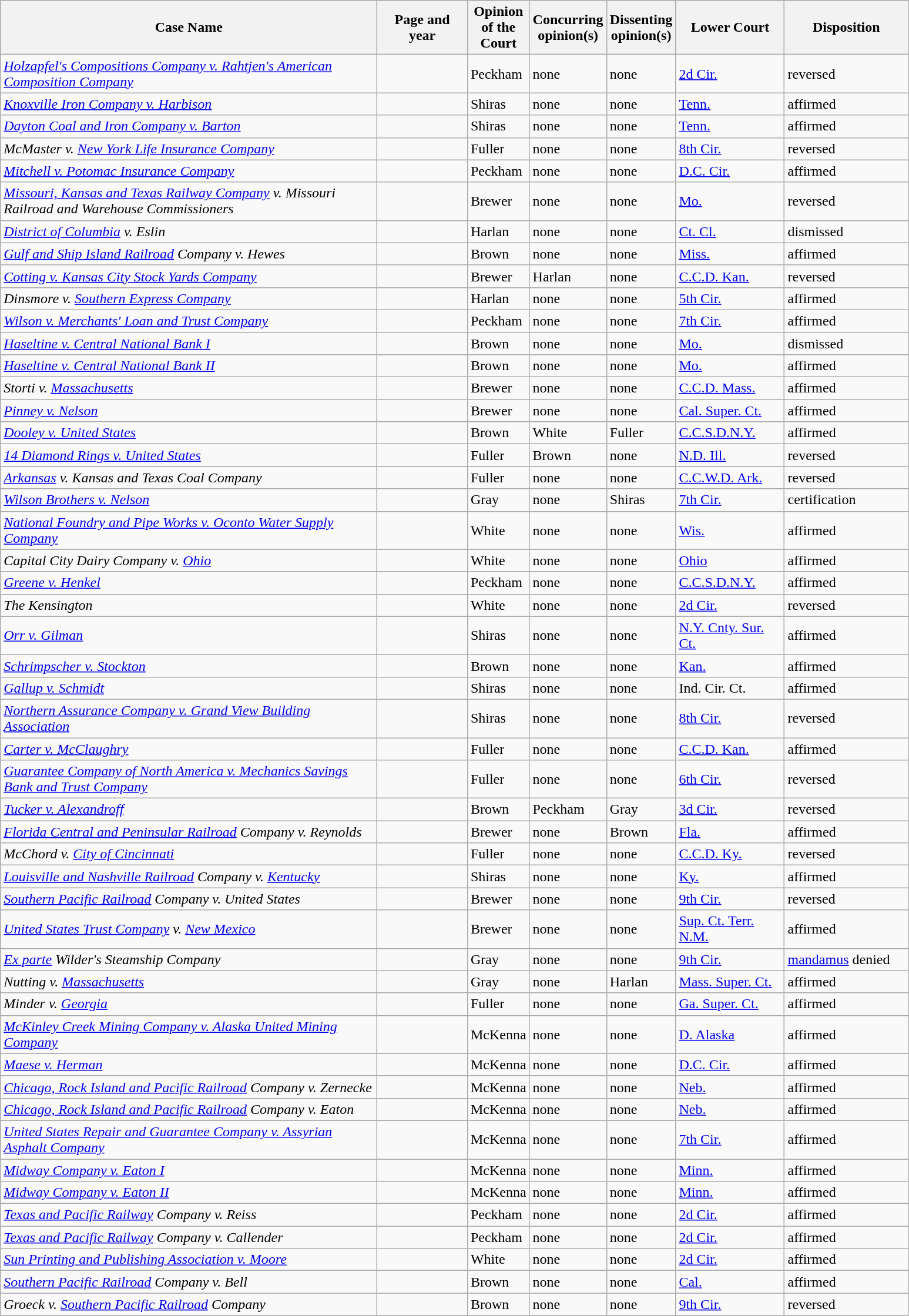<table class="wikitable sortable">
<tr>
<th scope="col" style="width: 420px;">Case Name</th>
<th scope="col" style="width: 95px;">Page and year</th>
<th scope="col" style="width: 10px;">Opinion of the Court</th>
<th scope="col" style="width: 10px;">Concurring opinion(s)</th>
<th scope="col" style="width: 10px;">Dissenting opinion(s)</th>
<th scope="col" style="width: 116px;">Lower Court</th>
<th scope="col" style="width: 133px;">Disposition</th>
</tr>
<tr>
<td><em><a href='#'>Holzapfel's Compositions Company v. Rahtjen's American Composition Company</a></em></td>
<td align="right"></td>
<td>Peckham</td>
<td>none</td>
<td>none</td>
<td><a href='#'>2d Cir.</a></td>
<td>reversed</td>
</tr>
<tr>
<td><em><a href='#'>Knoxville Iron Company v. Harbison</a></em></td>
<td align="right"></td>
<td>Shiras</td>
<td>none</td>
<td>none</td>
<td><a href='#'>Tenn.</a></td>
<td>affirmed</td>
</tr>
<tr>
<td><em><a href='#'>Dayton Coal and Iron Company v. Barton</a></em></td>
<td align="right"></td>
<td>Shiras</td>
<td>none</td>
<td>none</td>
<td><a href='#'>Tenn.</a></td>
<td>affirmed</td>
</tr>
<tr>
<td><em>McMaster v. <a href='#'>New York Life Insurance Company</a></em></td>
<td align="right"></td>
<td>Fuller</td>
<td>none</td>
<td>none</td>
<td><a href='#'>8th Cir.</a></td>
<td>reversed</td>
</tr>
<tr>
<td><em><a href='#'>Mitchell v. Potomac Insurance Company</a></em></td>
<td align="right"></td>
<td>Peckham</td>
<td>none</td>
<td>none</td>
<td><a href='#'>D.C. Cir.</a></td>
<td>affirmed</td>
</tr>
<tr>
<td><em><a href='#'>Missouri, Kansas and Texas Railway Company</a> v. Missouri Railroad and Warehouse Commissioners</em></td>
<td align="right"></td>
<td>Brewer</td>
<td>none</td>
<td>none</td>
<td><a href='#'>Mo.</a></td>
<td>reversed</td>
</tr>
<tr>
<td><em><a href='#'>District of Columbia</a> v. Eslin</em></td>
<td align="right"></td>
<td>Harlan</td>
<td>none</td>
<td>none</td>
<td><a href='#'>Ct. Cl.</a></td>
<td>dismissed</td>
</tr>
<tr>
<td><em><a href='#'>Gulf and Ship Island Railroad</a> Company v. Hewes</em></td>
<td align="right"></td>
<td>Brown</td>
<td>none</td>
<td>none</td>
<td><a href='#'>Miss.</a></td>
<td>affirmed</td>
</tr>
<tr>
<td><em><a href='#'>Cotting v. Kansas City Stock Yards Company</a></em></td>
<td align="right"></td>
<td>Brewer</td>
<td>Harlan</td>
<td>none</td>
<td><a href='#'>C.C.D. Kan.</a></td>
<td>reversed</td>
</tr>
<tr>
<td><em>Dinsmore v. <a href='#'>Southern Express Company</a></em></td>
<td align="right"></td>
<td>Harlan</td>
<td>none</td>
<td>none</td>
<td><a href='#'>5th Cir.</a></td>
<td>affirmed</td>
</tr>
<tr>
<td><em><a href='#'>Wilson v. Merchants' Loan and Trust Company</a></em></td>
<td align="right"></td>
<td>Peckham</td>
<td>none</td>
<td>none</td>
<td><a href='#'>7th Cir.</a></td>
<td>affirmed</td>
</tr>
<tr>
<td><em><a href='#'>Haseltine v. Central National Bank I</a></em></td>
<td align="right"></td>
<td>Brown</td>
<td>none</td>
<td>none</td>
<td><a href='#'>Mo.</a></td>
<td>dismissed</td>
</tr>
<tr>
<td><em><a href='#'>Haseltine v. Central National Bank II</a></em></td>
<td align="right"></td>
<td>Brown</td>
<td>none</td>
<td>none</td>
<td><a href='#'>Mo.</a></td>
<td>affirmed</td>
</tr>
<tr>
<td><em>Storti v. <a href='#'>Massachusetts</a></em></td>
<td align="right"></td>
<td>Brewer</td>
<td>none</td>
<td>none</td>
<td><a href='#'>C.C.D. Mass.</a></td>
<td>affirmed</td>
</tr>
<tr>
<td><em><a href='#'>Pinney v. Nelson</a></em></td>
<td align="right"></td>
<td>Brewer</td>
<td>none</td>
<td>none</td>
<td><a href='#'>Cal. Super. Ct.</a></td>
<td>affirmed</td>
</tr>
<tr>
<td><em><a href='#'>Dooley v. United States</a></em></td>
<td align="right"></td>
<td>Brown</td>
<td>White</td>
<td>Fuller</td>
<td><a href='#'>C.C.S.D.N.Y.</a></td>
<td>affirmed</td>
</tr>
<tr>
<td><em><a href='#'>14 Diamond Rings v. United States</a></em></td>
<td align="right"></td>
<td>Fuller</td>
<td>Brown</td>
<td>none</td>
<td><a href='#'>N.D. Ill.</a></td>
<td>reversed</td>
</tr>
<tr>
<td><em><a href='#'>Arkansas</a> v. Kansas and Texas Coal Company</em></td>
<td align="right"></td>
<td>Fuller</td>
<td>none</td>
<td>none</td>
<td><a href='#'>C.C.W.D. Ark.</a></td>
<td>reversed</td>
</tr>
<tr>
<td><em><a href='#'>Wilson Brothers v. Nelson</a></em></td>
<td align="right"></td>
<td>Gray</td>
<td>none</td>
<td>Shiras</td>
<td><a href='#'>7th Cir.</a></td>
<td>certification</td>
</tr>
<tr>
<td><em><a href='#'>National Foundry and Pipe Works v. Oconto Water Supply Company</a></em></td>
<td align="right"></td>
<td>White</td>
<td>none</td>
<td>none</td>
<td><a href='#'>Wis.</a></td>
<td>affirmed</td>
</tr>
<tr>
<td><em>Capital City Dairy Company v. <a href='#'>Ohio</a></em></td>
<td align="right"></td>
<td>White</td>
<td>none</td>
<td>none</td>
<td><a href='#'>Ohio</a></td>
<td>affirmed</td>
</tr>
<tr>
<td><em><a href='#'>Greene v. Henkel</a></em></td>
<td align="right"></td>
<td>Peckham</td>
<td>none</td>
<td>none</td>
<td><a href='#'>C.C.S.D.N.Y.</a></td>
<td>affirmed</td>
</tr>
<tr>
<td><em>The Kensington</em></td>
<td align="right"></td>
<td>White</td>
<td>none</td>
<td>none</td>
<td><a href='#'>2d Cir.</a></td>
<td>reversed</td>
</tr>
<tr>
<td><em><a href='#'>Orr v. Gilman</a></em></td>
<td align="right"></td>
<td>Shiras</td>
<td>none</td>
<td>none</td>
<td><a href='#'>N.Y. Cnty. Sur. Ct.</a></td>
<td>affirmed</td>
</tr>
<tr>
<td><em><a href='#'>Schrimpscher v. Stockton</a></em></td>
<td align="right"></td>
<td>Brown</td>
<td>none</td>
<td>none</td>
<td><a href='#'>Kan.</a></td>
<td>affirmed</td>
</tr>
<tr>
<td><em><a href='#'>Gallup v. Schmidt</a></em></td>
<td align="right"></td>
<td>Shiras</td>
<td>none</td>
<td>none</td>
<td>Ind. Cir. Ct.</td>
<td>affirmed</td>
</tr>
<tr>
<td><em><a href='#'>Northern Assurance Company v. Grand View Building Association</a></em></td>
<td align="right"></td>
<td>Shiras</td>
<td>none</td>
<td>none</td>
<td><a href='#'>8th Cir.</a></td>
<td>reversed</td>
</tr>
<tr>
<td><em><a href='#'>Carter v. McClaughry</a></em></td>
<td align="right"></td>
<td>Fuller</td>
<td>none</td>
<td>none</td>
<td><a href='#'>C.C.D. Kan.</a></td>
<td>affirmed</td>
</tr>
<tr>
<td><em><a href='#'>Guarantee Company of North America v. Mechanics Savings Bank and Trust Company</a></em></td>
<td align="right"></td>
<td>Fuller</td>
<td>none</td>
<td>none</td>
<td><a href='#'>6th Cir.</a></td>
<td>reversed</td>
</tr>
<tr>
<td><em><a href='#'>Tucker v. Alexandroff</a></em></td>
<td align="right"></td>
<td>Brown</td>
<td>Peckham</td>
<td>Gray</td>
<td><a href='#'>3d Cir.</a></td>
<td>reversed</td>
</tr>
<tr>
<td><em><a href='#'>Florida Central and Peninsular Railroad</a> Company v. Reynolds</em></td>
<td align="right"></td>
<td>Brewer</td>
<td>none</td>
<td>Brown</td>
<td><a href='#'>Fla.</a></td>
<td>affirmed</td>
</tr>
<tr>
<td><em>McChord v. <a href='#'>City of Cincinnati</a></em></td>
<td align="right"></td>
<td>Fuller</td>
<td>none</td>
<td>none</td>
<td><a href='#'>C.C.D. Ky.</a></td>
<td>reversed</td>
</tr>
<tr>
<td><em><a href='#'>Louisville and Nashville Railroad</a> Company v. <a href='#'>Kentucky</a></em></td>
<td align="right"></td>
<td>Shiras</td>
<td>none</td>
<td>none</td>
<td><a href='#'>Ky.</a></td>
<td>affirmed</td>
</tr>
<tr>
<td><em><a href='#'>Southern Pacific Railroad</a> Company v. United States</em></td>
<td align="right"></td>
<td>Brewer</td>
<td>none</td>
<td>none</td>
<td><a href='#'>9th Cir.</a></td>
<td>reversed</td>
</tr>
<tr>
<td><em><a href='#'>United States Trust Company</a> v. <a href='#'>New Mexico</a></em></td>
<td align="right"></td>
<td>Brewer</td>
<td>none</td>
<td>none</td>
<td><a href='#'>Sup. Ct. Terr. N.M.</a></td>
<td>affirmed</td>
</tr>
<tr>
<td><em><a href='#'>Ex parte</a> Wilder's Steamship Company</em></td>
<td align="right"></td>
<td>Gray</td>
<td>none</td>
<td>none</td>
<td><a href='#'>9th Cir.</a></td>
<td><a href='#'>mandamus</a> denied</td>
</tr>
<tr>
<td><em>Nutting v. <a href='#'>Massachusetts</a></em></td>
<td align="right"></td>
<td>Gray</td>
<td>none</td>
<td>Harlan</td>
<td><a href='#'>Mass. Super. Ct.</a></td>
<td>affirmed</td>
</tr>
<tr>
<td><em>Minder v. <a href='#'>Georgia</a></em></td>
<td align="right"></td>
<td>Fuller</td>
<td>none</td>
<td>none</td>
<td><a href='#'>Ga. Super. Ct.</a></td>
<td>affirmed</td>
</tr>
<tr>
<td><em><a href='#'>McKinley Creek Mining Company v. Alaska United Mining Company</a></em></td>
<td align="right"></td>
<td>McKenna</td>
<td>none</td>
<td>none</td>
<td><a href='#'>D. Alaska</a></td>
<td>affirmed</td>
</tr>
<tr>
<td><em><a href='#'>Maese v. Herman</a></em></td>
<td align="right"></td>
<td>McKenna</td>
<td>none</td>
<td>none</td>
<td><a href='#'>D.C. Cir.</a></td>
<td>affirmed</td>
</tr>
<tr>
<td><em><a href='#'>Chicago, Rock Island and Pacific Railroad</a> Company v. Zernecke</em></td>
<td align="right"></td>
<td>McKenna</td>
<td>none</td>
<td>none</td>
<td><a href='#'>Neb.</a></td>
<td>affirmed</td>
</tr>
<tr>
<td><em><a href='#'>Chicago, Rock Island and Pacific Railroad</a> Company v. Eaton</em></td>
<td align="right"></td>
<td>McKenna</td>
<td>none</td>
<td>none</td>
<td><a href='#'>Neb.</a></td>
<td>affirmed</td>
</tr>
<tr>
<td><em><a href='#'>United States Repair and Guarantee Company v. Assyrian Asphalt Company</a></em></td>
<td align="right"></td>
<td>McKenna</td>
<td>none</td>
<td>none</td>
<td><a href='#'>7th Cir.</a></td>
<td>affirmed</td>
</tr>
<tr>
<td><em><a href='#'>Midway Company v. Eaton I</a></em></td>
<td align="right"></td>
<td>McKenna</td>
<td>none</td>
<td>none</td>
<td><a href='#'>Minn.</a></td>
<td>affirmed</td>
</tr>
<tr>
<td><em><a href='#'>Midway Company v. Eaton II</a></em></td>
<td align="right"></td>
<td>McKenna</td>
<td>none</td>
<td>none</td>
<td><a href='#'>Minn.</a></td>
<td>affirmed</td>
</tr>
<tr>
<td><em><a href='#'>Texas and Pacific Railway</a> Company v. Reiss</em></td>
<td align="right"></td>
<td>Peckham</td>
<td>none</td>
<td>none</td>
<td><a href='#'>2d Cir.</a></td>
<td>affirmed</td>
</tr>
<tr>
<td><em><a href='#'>Texas and Pacific Railway</a> Company v. Callender</em></td>
<td align="right"></td>
<td>Peckham</td>
<td>none</td>
<td>none</td>
<td><a href='#'>2d Cir.</a></td>
<td>affirmed</td>
</tr>
<tr>
<td><em><a href='#'>Sun Printing and Publishing Association v. Moore</a></em></td>
<td align="right"></td>
<td>White</td>
<td>none</td>
<td>none</td>
<td><a href='#'>2d Cir.</a></td>
<td>affirmed</td>
</tr>
<tr>
<td><em><a href='#'>Southern Pacific Railroad</a> Company v. Bell</em></td>
<td align="right"></td>
<td>Brown</td>
<td>none</td>
<td>none</td>
<td><a href='#'>Cal.</a></td>
<td>affirmed</td>
</tr>
<tr>
<td><em>Groeck v. <a href='#'>Southern Pacific Railroad</a> Company</em></td>
<td align="right"></td>
<td>Brown</td>
<td>none</td>
<td>none</td>
<td><a href='#'>9th Cir.</a></td>
<td>reversed</td>
</tr>
<tr>
</tr>
</table>
